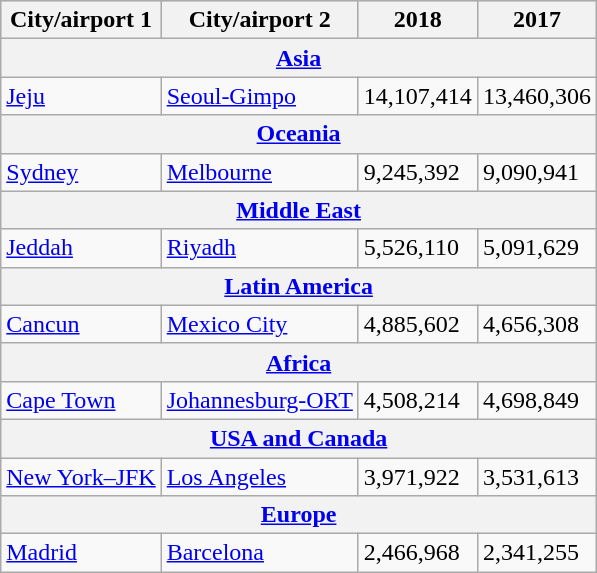<table class="wikitable sortable">
<tr style="background:lightgrey;">
<th>City/airport 1</th>
<th>City/airport 2</th>
<th>2018</th>
<th>2017</th>
</tr>
<tr>
<th colspan="4"><a href='#'>Asia</a></th>
</tr>
<tr>
<td> <a href='#'>Jeju</a></td>
<td> <a href='#'>Seoul-Gimpo</a></td>
<td>14,107,414</td>
<td>13,460,306</td>
</tr>
<tr>
<th colspan="4"><a href='#'>Oceania</a></th>
</tr>
<tr>
<td> <a href='#'>Sydney</a></td>
<td> <a href='#'>Melbourne</a></td>
<td>9,245,392</td>
<td>9,090,941</td>
</tr>
<tr>
<th colspan="4"><a href='#'>Middle East</a></th>
</tr>
<tr>
<td> <a href='#'>Jeddah</a></td>
<td> <a href='#'>Riyadh</a></td>
<td>5,526,110</td>
<td>5,091,629</td>
</tr>
<tr>
<th colspan="4"><a href='#'>Latin America</a></th>
</tr>
<tr>
<td> <a href='#'>Cancun</a></td>
<td> <a href='#'>Mexico City</a></td>
<td>4,885,602</td>
<td>4,656,308</td>
</tr>
<tr>
<th colspan="4"><a href='#'>Africa</a></th>
</tr>
<tr>
<td> <a href='#'>Cape Town</a></td>
<td> <a href='#'>Johannesburg-ORT</a></td>
<td>4,508,214</td>
<td>4,698,849</td>
</tr>
<tr>
<th colspan="4"><a href='#'>USA and Canada</a></th>
</tr>
<tr>
<td> <a href='#'>New York–JFK</a></td>
<td> <a href='#'>Los Angeles</a></td>
<td>3,971,922</td>
<td>3,531,613</td>
</tr>
<tr>
<th colspan="4"><a href='#'>Europe</a></th>
</tr>
<tr>
<td> <a href='#'>Madrid</a></td>
<td> <a href='#'>Barcelona</a></td>
<td>2,466,968</td>
<td>2,341,255</td>
</tr>
</table>
